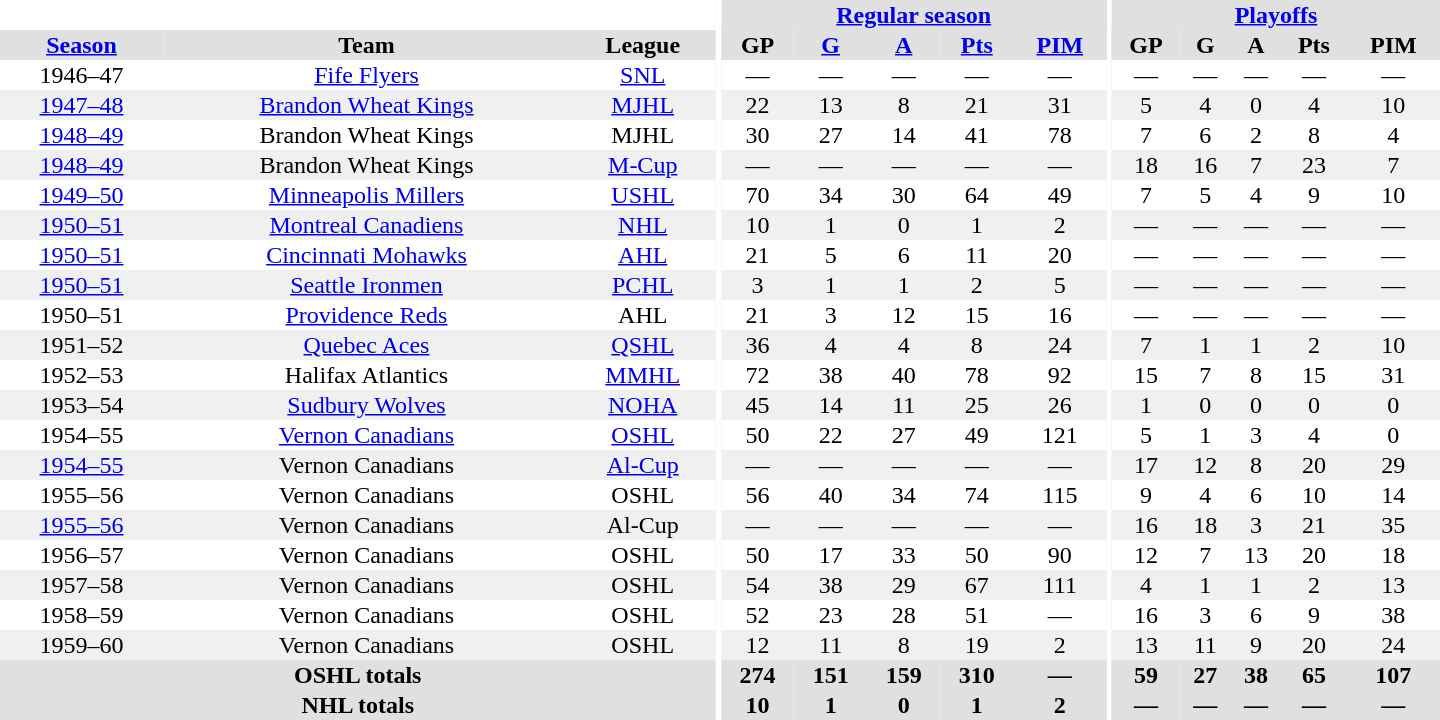<table border="0" cellpadding="1" cellspacing="0" style="text-align:center; width:60em">
<tr bgcolor="#e0e0e0">
<th colspan="3" bgcolor="#ffffff"></th>
<th rowspan="100" bgcolor="#ffffff"></th>
<th colspan="5"><a href='#'>Regular season</a></th>
<th rowspan="100" bgcolor="#ffffff"></th>
<th colspan="5"><a href='#'>Playoffs</a></th>
</tr>
<tr bgcolor="#e0e0e0">
<th><a href='#'>Season</a></th>
<th>Team</th>
<th>League</th>
<th>GP</th>
<th><a href='#'>G</a></th>
<th><a href='#'>A</a></th>
<th><a href='#'>Pts</a></th>
<th><a href='#'>PIM</a></th>
<th>GP</th>
<th>G</th>
<th>A</th>
<th>Pts</th>
<th>PIM</th>
</tr>
<tr>
<td>1946–47</td>
<td><a href='#'>Fife Flyers</a></td>
<td><a href='#'>SNL</a></td>
<td>—</td>
<td>—</td>
<td>—</td>
<td>—</td>
<td>—</td>
<td>—</td>
<td>—</td>
<td>—</td>
<td>—</td>
<td>—</td>
</tr>
<tr bgcolor="#f0f0f0">
<td><a href='#'>1947–48</a></td>
<td><a href='#'>Brandon Wheat Kings</a></td>
<td><a href='#'>MJHL</a></td>
<td>22</td>
<td>13</td>
<td>8</td>
<td>21</td>
<td>31</td>
<td>5</td>
<td>4</td>
<td>0</td>
<td>4</td>
<td>10</td>
</tr>
<tr>
<td><a href='#'>1948–49</a></td>
<td>Brandon Wheat Kings</td>
<td>MJHL</td>
<td>30</td>
<td>27</td>
<td>14</td>
<td>41</td>
<td>78</td>
<td>7</td>
<td>6</td>
<td>2</td>
<td>8</td>
<td>4</td>
</tr>
<tr bgcolor="#f0f0f0">
<td><a href='#'>1948–49</a></td>
<td>Brandon Wheat Kings</td>
<td><a href='#'>M-Cup</a></td>
<td>—</td>
<td>—</td>
<td>—</td>
<td>—</td>
<td>—</td>
<td>18</td>
<td>16</td>
<td>7</td>
<td>23</td>
<td>7</td>
</tr>
<tr>
<td><a href='#'>1949–50</a></td>
<td><a href='#'>Minneapolis Millers</a></td>
<td><a href='#'>USHL</a></td>
<td>70</td>
<td>34</td>
<td>30</td>
<td>64</td>
<td>49</td>
<td>7</td>
<td>5</td>
<td>4</td>
<td>9</td>
<td>10</td>
</tr>
<tr bgcolor="#f0f0f0">
<td><a href='#'>1950–51</a></td>
<td><a href='#'>Montreal Canadiens</a></td>
<td><a href='#'>NHL</a></td>
<td>10</td>
<td>1</td>
<td>0</td>
<td>1</td>
<td>2</td>
<td>—</td>
<td>—</td>
<td>—</td>
<td>—</td>
<td>—</td>
</tr>
<tr>
<td><a href='#'>1950–51</a></td>
<td><a href='#'>Cincinnati Mohawks</a></td>
<td><a href='#'>AHL</a></td>
<td>21</td>
<td>5</td>
<td>6</td>
<td>11</td>
<td>20</td>
<td>—</td>
<td>—</td>
<td>—</td>
<td>—</td>
<td>—</td>
</tr>
<tr bgcolor="#f0f0f0">
<td><a href='#'>1950–51</a></td>
<td><a href='#'>Seattle Ironmen</a></td>
<td><a href='#'>PCHL</a></td>
<td>3</td>
<td>1</td>
<td>1</td>
<td>2</td>
<td>5</td>
<td>—</td>
<td>—</td>
<td>—</td>
<td>—</td>
<td>—</td>
</tr>
<tr>
<td>1950–51</td>
<td><a href='#'>Providence Reds</a></td>
<td>AHL</td>
<td>21</td>
<td>3</td>
<td>12</td>
<td>15</td>
<td>16</td>
<td>—</td>
<td>—</td>
<td>—</td>
<td>—</td>
<td>—</td>
</tr>
<tr bgcolor="#f0f0f0">
<td>1951–52</td>
<td><a href='#'>Quebec Aces</a></td>
<td><a href='#'>QSHL</a></td>
<td>36</td>
<td>4</td>
<td>4</td>
<td>8</td>
<td>24</td>
<td>7</td>
<td>1</td>
<td>1</td>
<td>2</td>
<td>10</td>
</tr>
<tr>
<td>1952–53</td>
<td>Halifax Atlantics</td>
<td><a href='#'>MMHL</a></td>
<td>72</td>
<td>38</td>
<td>40</td>
<td>78</td>
<td>92</td>
<td>15</td>
<td>7</td>
<td>8</td>
<td>15</td>
<td>31</td>
</tr>
<tr bgcolor="#f0f0f0">
<td>1953–54</td>
<td><a href='#'>Sudbury Wolves</a></td>
<td><a href='#'>NOHA</a></td>
<td>45</td>
<td>14</td>
<td>11</td>
<td>25</td>
<td>26</td>
<td>1</td>
<td>0</td>
<td>0</td>
<td>0</td>
<td>0</td>
</tr>
<tr>
<td>1954–55</td>
<td><a href='#'>Vernon Canadians</a></td>
<td><a href='#'>OSHL</a></td>
<td>50</td>
<td>22</td>
<td>27</td>
<td>49</td>
<td>121</td>
<td>5</td>
<td>1</td>
<td>3</td>
<td>4</td>
<td>0</td>
</tr>
<tr bgcolor="#f0f0f0">
<td><a href='#'>1954–55</a></td>
<td>Vernon Canadians</td>
<td><a href='#'>Al-Cup</a></td>
<td>—</td>
<td>—</td>
<td>—</td>
<td>—</td>
<td>—</td>
<td>17</td>
<td>12</td>
<td>8</td>
<td>20</td>
<td>29</td>
</tr>
<tr>
<td>1955–56</td>
<td>Vernon Canadians</td>
<td>OSHL</td>
<td>56</td>
<td>40</td>
<td>34</td>
<td>74</td>
<td>115</td>
<td>9</td>
<td>4</td>
<td>6</td>
<td>10</td>
<td>14</td>
</tr>
<tr bgcolor="#f0f0f0">
<td><a href='#'>1955–56</a></td>
<td>Vernon Canadians</td>
<td>Al-Cup</td>
<td>—</td>
<td>—</td>
<td>—</td>
<td>—</td>
<td>—</td>
<td>16</td>
<td>18</td>
<td>3</td>
<td>21</td>
<td>35</td>
</tr>
<tr>
<td>1956–57</td>
<td>Vernon Canadians</td>
<td>OSHL</td>
<td>50</td>
<td>17</td>
<td>33</td>
<td>50</td>
<td>90</td>
<td>12</td>
<td>7</td>
<td>13</td>
<td>20</td>
<td>18</td>
</tr>
<tr bgcolor="#f0f0f0">
<td>1957–58</td>
<td>Vernon Canadians</td>
<td>OSHL</td>
<td>54</td>
<td>38</td>
<td>29</td>
<td>67</td>
<td>111</td>
<td>4</td>
<td>1</td>
<td>1</td>
<td>2</td>
<td>13</td>
</tr>
<tr>
<td>1958–59</td>
<td>Vernon Canadians</td>
<td>OSHL</td>
<td>52</td>
<td>23</td>
<td>28</td>
<td>51</td>
<td>—</td>
<td>16</td>
<td>3</td>
<td>6</td>
<td>9</td>
<td>38</td>
</tr>
<tr bgcolor="#f0f0f0">
<td>1959–60</td>
<td>Vernon Canadians</td>
<td>OSHL</td>
<td>12</td>
<td>11</td>
<td>8</td>
<td>19</td>
<td>2</td>
<td>13</td>
<td>11</td>
<td>9</td>
<td>20</td>
<td>24</td>
</tr>
<tr bgcolor="#e0e0e0">
<th colspan="3">OSHL totals</th>
<th>274</th>
<th>151</th>
<th>159</th>
<th>310</th>
<th>—</th>
<th>59</th>
<th>27</th>
<th>38</th>
<th>65</th>
<th>107</th>
</tr>
<tr bgcolor="#e0e0e0">
<th colspan="3">NHL totals</th>
<th>10</th>
<th>1</th>
<th>0</th>
<th>1</th>
<th>2</th>
<th>—</th>
<th>—</th>
<th>—</th>
<th>—</th>
<th>—</th>
</tr>
</table>
